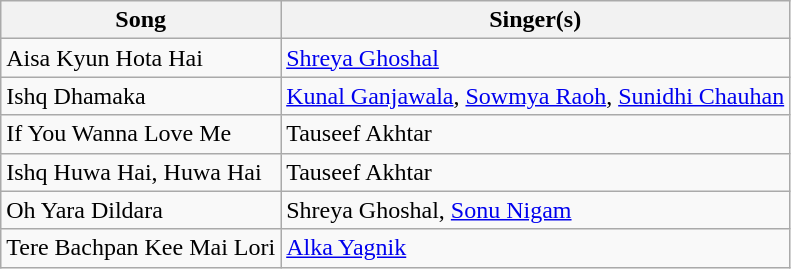<table class="wikitable">
<tr>
<th>Song</th>
<th>Singer(s)</th>
</tr>
<tr>
<td>Aisa Kyun Hota Hai</td>
<td><a href='#'>Shreya Ghoshal</a></td>
</tr>
<tr>
<td>Ishq Dhamaka</td>
<td><a href='#'>Kunal Ganjawala</a>, <a href='#'>Sowmya Raoh</a>, <a href='#'>Sunidhi Chauhan</a></td>
</tr>
<tr>
<td>If You Wanna Love Me</td>
<td>Tauseef Akhtar</td>
</tr>
<tr>
<td>Ishq Huwa Hai, Huwa Hai</td>
<td>Tauseef Akhtar</td>
</tr>
<tr>
<td>Oh Yara Dildara</td>
<td>Shreya Ghoshal, <a href='#'>Sonu Nigam</a></td>
</tr>
<tr>
<td>Tere Bachpan Kee Mai Lori</td>
<td><a href='#'>Alka Yagnik</a></td>
</tr>
</table>
